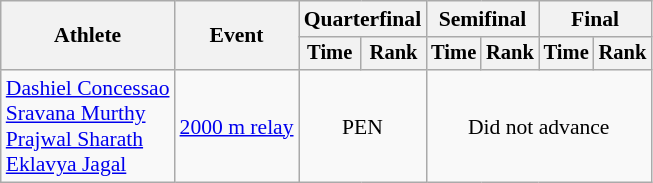<table class="wikitable" style="font-size:90%">
<tr>
<th rowspan=2>Athlete</th>
<th rowspan=2>Event</th>
<th colspan=2>Quarterfinal</th>
<th colspan=2>Semifinal</th>
<th colspan=2>Final</th>
</tr>
<tr style="font-size:95%">
<th>Time</th>
<th>Rank</th>
<th>Time</th>
<th>Rank</th>
<th>Time</th>
<th>Rank</th>
</tr>
<tr align=center>
<td align=left><a href='#'>Dashiel Concessao</a><br><a href='#'>Sravana Murthy</a><br><a href='#'>Prajwal Sharath</a><br><a href='#'>Eklavya Jagal</a></td>
<td align=left><a href='#'>2000 m relay</a></td>
<td colspan=2>PEN</td>
<td colspan=4>Did not advance</td>
</tr>
</table>
